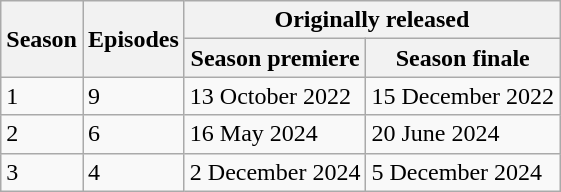<table class="wikitable">
<tr>
<th rowspan="2">Season</th>
<th rowspan="2">Episodes</th>
<th colspan="2">Originally released</th>
</tr>
<tr>
<th>Season premiere</th>
<th>Season finale</th>
</tr>
<tr>
<td>1</td>
<td>9</td>
<td>13 October 2022</td>
<td>15 December 2022</td>
</tr>
<tr>
<td>2</td>
<td>6</td>
<td>16 May 2024</td>
<td>20 June 2024</td>
</tr>
<tr>
<td>3</td>
<td>4</td>
<td>2 December 2024</td>
<td>5 December 2024</td>
</tr>
</table>
